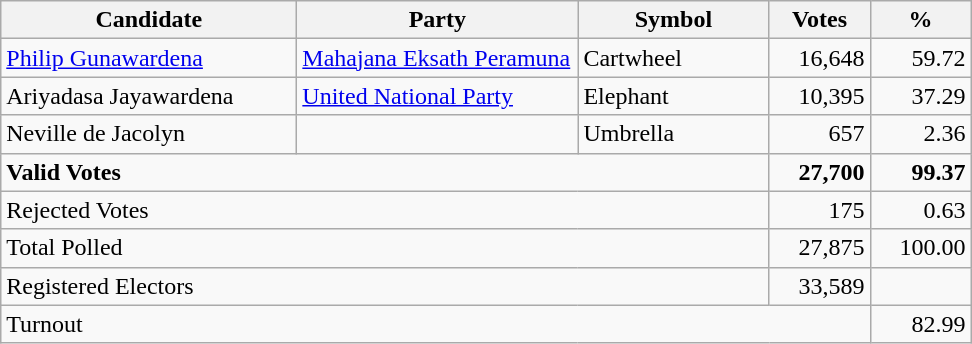<table class="wikitable" border="1" style="text-align:right;">
<tr>
<th align=left width="190">Candidate</th>
<th align=left width="180">Party</th>
<th align=left width="120">Symbol</th>
<th align=left width="60">Votes</th>
<th align=left width="60">%</th>
</tr>
<tr>
<td align=left><a href='#'>Philip Gunawardena</a></td>
<td align=left><a href='#'>Mahajana Eksath Peramuna</a></td>
<td align=left>Cartwheel</td>
<td align=right>16,648</td>
<td align=right>59.72</td>
</tr>
<tr>
<td align=left>Ariyadasa Jayawardena</td>
<td align=left><a href='#'>United National Party</a></td>
<td align=left>Elephant</td>
<td align=right>10,395</td>
<td align=right>37.29</td>
</tr>
<tr>
<td align=left>Neville de Jacolyn</td>
<td></td>
<td align=left>Umbrella</td>
<td align=right>657</td>
<td align=right>2.36</td>
</tr>
<tr>
<td align=left colspan=3><strong>Valid Votes</strong></td>
<td align=right><strong>27,700</strong></td>
<td align=right><strong>99.37</strong></td>
</tr>
<tr>
<td align=left colspan=3>Rejected Votes</td>
<td align=right>175</td>
<td align=right>0.63</td>
</tr>
<tr>
<td align=left colspan=3>Total Polled</td>
<td>27,875</td>
<td align=right>100.00</td>
</tr>
<tr>
<td align=left colspan=3>Registered Electors</td>
<td>33,589</td>
<td></td>
</tr>
<tr>
<td align=left colspan=4>Turnout</td>
<td>82.99</td>
</tr>
</table>
